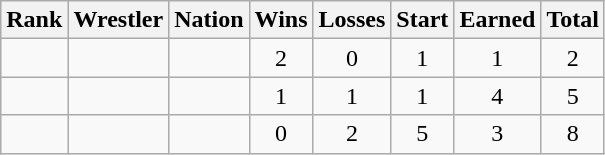<table class="wikitable sortable" style="text-align:center;">
<tr>
<th>Rank</th>
<th>Wrestler</th>
<th>Nation</th>
<th>Wins</th>
<th>Losses</th>
<th>Start</th>
<th>Earned</th>
<th>Total</th>
</tr>
<tr>
<td></td>
<td align=left></td>
<td align=left></td>
<td>2</td>
<td>0</td>
<td>1</td>
<td>1</td>
<td>2</td>
</tr>
<tr>
<td></td>
<td align=left></td>
<td align=left></td>
<td>1</td>
<td>1</td>
<td>1</td>
<td>4</td>
<td>5</td>
</tr>
<tr>
<td></td>
<td align=left></td>
<td align=left></td>
<td>0</td>
<td>2</td>
<td>5</td>
<td>3</td>
<td>8</td>
</tr>
</table>
